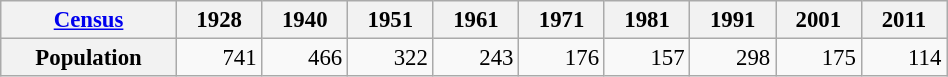<table class="wikitable" style="text-align:right; font-size:95%">
<tr>
<th width="110"><a href='#'>Census</a></th>
<th width="50">1928</th>
<th width="50">1940</th>
<th width="50">1951</th>
<th width="50">1961</th>
<th width="50">1971</th>
<th width="50">1981</th>
<th width="50">1991</th>
<th width="50">2001</th>
<th width="50">2011</th>
</tr>
<tr>
<th>Population</th>
<td>741</td>
<td>466</td>
<td>322</td>
<td>243</td>
<td>176</td>
<td>157</td>
<td>298</td>
<td>175</td>
<td>114</td>
</tr>
</table>
